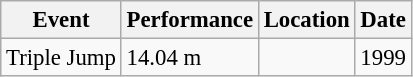<table class="wikitable" style="border-collapse: collapse; font-size: 95%;">
<tr>
<th scope="col">Event</th>
<th scope="col">Performance</th>
<th scope="col">Location</th>
<th scope="col">Date</th>
</tr>
<tr>
<td>Triple Jump</td>
<td>14.04 m</td>
<td></td>
<td>1999</td>
</tr>
</table>
